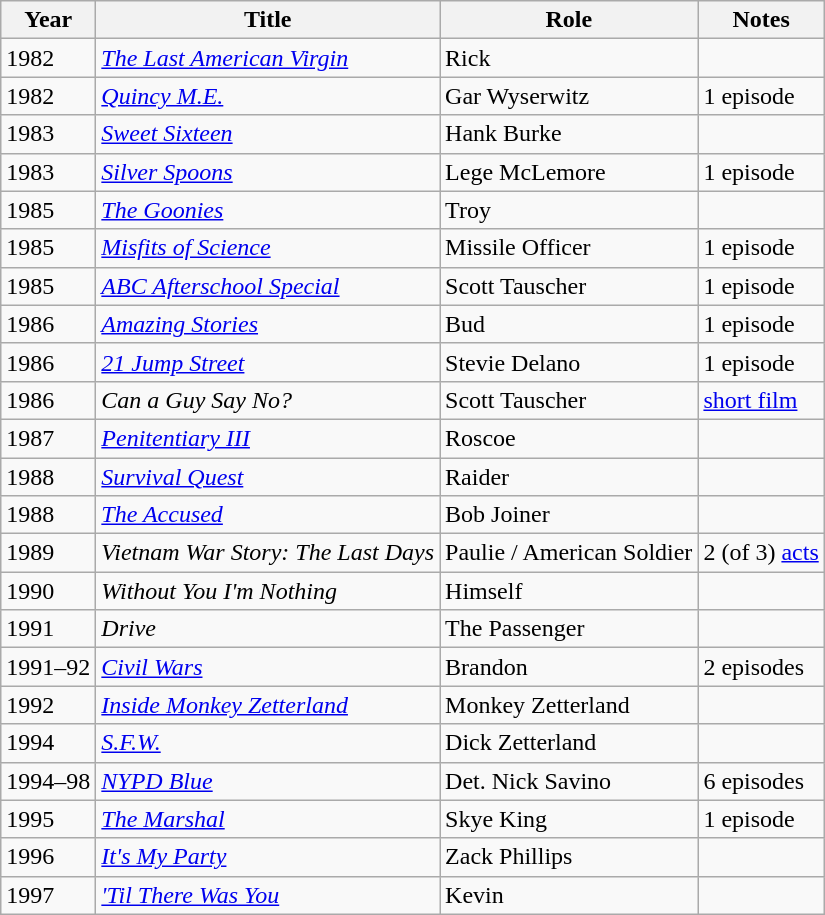<table class="wikitable sortable">
<tr>
<th>Year</th>
<th>Title</th>
<th>Role</th>
<th>Notes</th>
</tr>
<tr>
<td>1982</td>
<td><em><a href='#'>The Last American Virgin</a></em></td>
<td>Rick</td>
<td></td>
</tr>
<tr>
<td>1982</td>
<td><em><a href='#'>Quincy M.E.</a></em></td>
<td>Gar Wyserwitz</td>
<td>1 episode</td>
</tr>
<tr>
<td>1983</td>
<td><em><a href='#'>Sweet Sixteen</a></em></td>
<td>Hank Burke</td>
<td></td>
</tr>
<tr>
<td>1983</td>
<td><em><a href='#'>Silver Spoons</a></em></td>
<td>Lege McLemore</td>
<td>1 episode</td>
</tr>
<tr>
<td>1985</td>
<td><em><a href='#'>The Goonies</a></em></td>
<td>Troy</td>
<td></td>
</tr>
<tr>
<td>1985</td>
<td><em><a href='#'>Misfits of Science</a></em></td>
<td>Missile Officer</td>
<td>1 episode</td>
</tr>
<tr>
<td>1985</td>
<td><em><a href='#'>ABC Afterschool Special</a></em></td>
<td>Scott Tauscher</td>
<td>1 episode</td>
</tr>
<tr>
<td>1986</td>
<td><em><a href='#'>Amazing Stories</a></em></td>
<td>Bud</td>
<td>1 episode</td>
</tr>
<tr>
<td>1986</td>
<td><em><a href='#'>21 Jump Street</a></em></td>
<td>Stevie Delano</td>
<td>1 episode</td>
</tr>
<tr>
<td>1986</td>
<td><em>Can a Guy Say No?</em></td>
<td>Scott Tauscher</td>
<td><a href='#'>short film</a></td>
</tr>
<tr>
<td>1987</td>
<td><em><a href='#'>Penitentiary III</a></em></td>
<td>Roscoe</td>
<td></td>
</tr>
<tr>
<td>1988</td>
<td><em><a href='#'>Survival Quest</a></em></td>
<td>Raider</td>
<td></td>
</tr>
<tr>
<td>1988</td>
<td><em><a href='#'>The Accused</a></em></td>
<td>Bob Joiner</td>
<td></td>
</tr>
<tr>
<td>1989</td>
<td><em>Vietnam War Story: The Last Days</em></td>
<td>Paulie / American Soldier</td>
<td>2 (of 3) <a href='#'>acts</a></td>
</tr>
<tr>
<td>1990</td>
<td><em>Without You I'm Nothing</em></td>
<td>Himself</td>
<td></td>
</tr>
<tr>
<td>1991</td>
<td><em>Drive</em></td>
<td>The Passenger</td>
<td></td>
</tr>
<tr>
<td>1991–92</td>
<td><em><a href='#'>Civil Wars</a></em></td>
<td>Brandon</td>
<td>2 episodes</td>
</tr>
<tr>
<td>1992</td>
<td><em><a href='#'>Inside Monkey Zetterland</a></em></td>
<td>Monkey Zetterland</td>
<td></td>
</tr>
<tr>
<td>1994</td>
<td><em><a href='#'>S.F.W.</a></em></td>
<td>Dick Zetterland</td>
<td></td>
</tr>
<tr>
<td>1994–98</td>
<td><em><a href='#'>NYPD Blue</a></em></td>
<td>Det. Nick Savino</td>
<td>6 episodes</td>
</tr>
<tr>
<td>1995</td>
<td><em><a href='#'>The Marshal</a></em></td>
<td>Skye King</td>
<td>1 episode</td>
</tr>
<tr>
<td>1996</td>
<td><em><a href='#'>It's My Party</a></em></td>
<td>Zack Phillips</td>
<td></td>
</tr>
<tr>
<td>1997</td>
<td><em><a href='#'>'Til There Was You</a></em></td>
<td>Kevin</td>
<td></td>
</tr>
</table>
